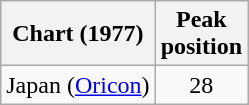<table class="wikitable sortable plainrowheaders">
<tr>
<th scope="col">Chart (1977)</th>
<th scope="col">Peak<br>position</th>
</tr>
<tr>
<td>Japan (<a href='#'>Oricon</a>)</td>
<td style="text-align:center;">28</td>
</tr>
</table>
